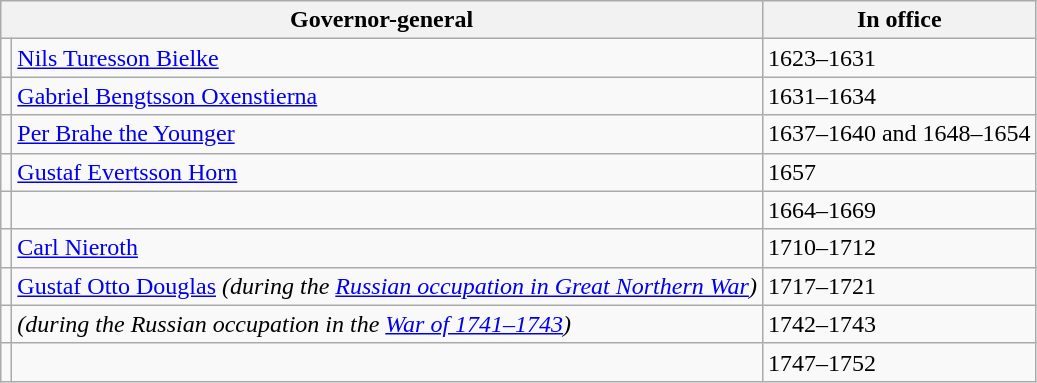<table class="wikitable sortable">
<tr>
<th colspan="2">Governor-general</th>
<th>In office</th>
</tr>
<tr>
<td></td>
<td><a href='#'>Nils Turesson Bielke</a></td>
<td>1623–1631</td>
</tr>
<tr>
<td></td>
<td><a href='#'>Gabriel Bengtsson Oxenstierna</a></td>
<td>1631–1634</td>
</tr>
<tr>
<td></td>
<td><a href='#'>Per Brahe the Younger</a></td>
<td>1637–1640 and 1648–1654</td>
</tr>
<tr>
<td></td>
<td><a href='#'>Gustaf Evertsson Horn</a></td>
<td>1657</td>
</tr>
<tr>
<td></td>
<td></td>
<td>1664–1669</td>
</tr>
<tr>
<td></td>
<td><a href='#'>Carl Nieroth</a></td>
<td>1710–1712</td>
</tr>
<tr>
<td></td>
<td><a href='#'>Gustaf Otto Douglas</a> <em>(during the <a href='#'>Russian occupation in Great Northern War</a>)</em></td>
<td>1717–1721</td>
</tr>
<tr>
<td></td>
<td> <em>(during the Russian occupation in the <a href='#'>War of 1741–1743</a>)</em></td>
<td>1742–1743</td>
</tr>
<tr>
<td></td>
<td></td>
<td>1747–1752</td>
</tr>
</table>
